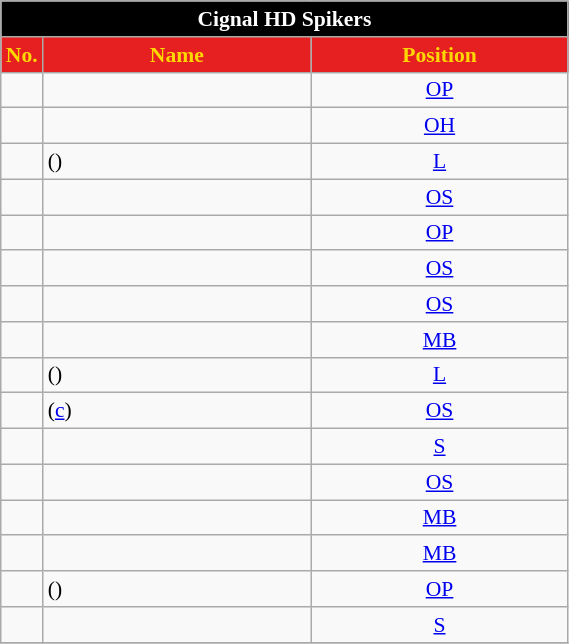<table class="wikitable sortable" style="font-size:90%; text-align:center; width:30%;">
<tr>
<td colspan="3" style= "background: black; color: white; text-align: center"><strong>Cignal HD Spikers</strong></td>
</tr>
<tr>
<th style="width:1em; background:#E62020; color:gold;">No.</th>
<th style="width:15em; background:#E62020; color:gold;">Name</th>
<th style="width:14em; background:#E62020; color:gold;">Position</th>
</tr>
<tr>
<td></td>
<td align=left> </td>
<td><a href='#'>OP</a></td>
</tr>
<tr>
<td></td>
<td align=left> </td>
<td><a href='#'>OH</a></td>
</tr>
<tr>
<td></td>
<td align=left>  ()</td>
<td><a href='#'>L</a></td>
</tr>
<tr>
<td></td>
<td align=left> </td>
<td><a href='#'>OS</a></td>
</tr>
<tr>
<td></td>
<td align=left> </td>
<td><a href='#'>OP</a></td>
</tr>
<tr>
<td></td>
<td align=left> </td>
<td><a href='#'>OS</a></td>
</tr>
<tr>
<td></td>
<td align=left> </td>
<td><a href='#'>OS</a></td>
</tr>
<tr>
<td></td>
<td align=left> </td>
<td><a href='#'>MB</a></td>
</tr>
<tr>
<td></td>
<td align=left>  ()</td>
<td><a href='#'>L</a></td>
</tr>
<tr>
<td></td>
<td align=left>  (<a href='#'>c</a>)</td>
<td><a href='#'>OS</a></td>
</tr>
<tr>
<td></td>
<td align=left> </td>
<td><a href='#'>S</a></td>
</tr>
<tr>
<td></td>
<td align=left> </td>
<td><a href='#'>OS</a></td>
</tr>
<tr>
<td></td>
<td align=left> </td>
<td><a href='#'>MB</a></td>
</tr>
<tr>
<td></td>
<td align=left> </td>
<td><a href='#'>MB</a></td>
</tr>
<tr>
<td></td>
<td align=left>  ()</td>
<td><a href='#'>OP</a></td>
</tr>
<tr>
<td></td>
<td align=left> </td>
<td><a href='#'>S</a></td>
</tr>
<tr>
</tr>
</table>
